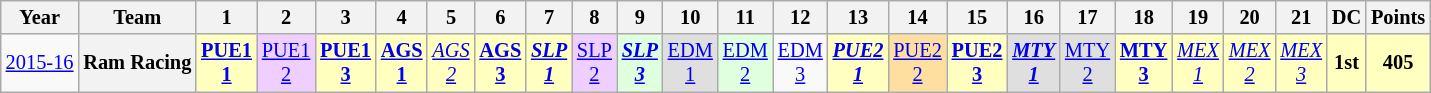<table class="wikitable" style="text-align:center; font-size:85%">
<tr>
<th>Year</th>
<th>Team</th>
<th>1</th>
<th>2</th>
<th>3</th>
<th>4</th>
<th>5</th>
<th>6</th>
<th>7</th>
<th>8</th>
<th>9</th>
<th>10</th>
<th>11</th>
<th>12</th>
<th>13</th>
<th>14</th>
<th>15</th>
<th>16</th>
<th>17</th>
<th>18</th>
<th>19</th>
<th>20</th>
<th>21</th>
<th>DC</th>
<th>Points</th>
</tr>
<tr>
<td nowrap><a href='#'>2015-16</a></td>
<th nowrap>Ram Racing</th>
<td style="background:#FFFFBF"><strong><a href='#'>PUE1<br>1</a></strong><br></td>
<td style="background:#EFCFFF"><a href='#'>PUE1<br>2</a><br></td>
<td style="background:#FFFFBF"><strong><a href='#'>PUE1<br>3</a></strong><br></td>
<td style="background:#FFFFBF"><strong><a href='#'>AGS<br>1</a></strong><br></td>
<td style="background:#FFFFBF"><em><a href='#'>AGS<br>2</a></em><br></td>
<td style="background:#FFFFBF"><strong><a href='#'>AGS<br>3</a></strong><br></td>
<td style="background:#FFFFBF"><strong><em><a href='#'>SLP<br>1</a></em></strong><br></td>
<td style="background:#EFCFFF"><a href='#'>SLP<br>2</a><br></td>
<td style="background:#DFFFDF"><strong><em><a href='#'>SLP<br>3</a></em></strong><br></td>
<td style="background:#DFDFDF"><a href='#'>EDM<br>1</a><br></td>
<td style="background:#DFFFDF"><a href='#'>EDM<br>2</a><br></td>
<td style="background:#"><a href='#'>EDM<br>3</a><br></td>
<td style="background:#FFFFBF"><strong><em><a href='#'>PUE2<br>1</a></em></strong><br></td>
<td style="background:#FFDF9F"><a href='#'>PUE2<br>2</a><br></td>
<td style="background:#FFFFBF"><strong><a href='#'>PUE2<br>3</a></strong><br></td>
<td style="background:#DFDFDF"><strong><em><a href='#'>MTY<br>1</a></em></strong><br></td>
<td style="background:#DFDFDF"><a href='#'>MTY<br>2</a><br></td>
<td style="background:#FFFFBF"><strong><a href='#'>MTY<br>3</a></strong><br></td>
<td style="background:#FFFFBF"><em><a href='#'>MEX<br>1</a></em><br></td>
<td style="background:#FFFFBF"><em><a href='#'>MEX<br>2</a></em><br></td>
<td style="background:#FFFFBF"><em><a href='#'>MEX<br>3</a></em><br></td>
<th style="background:#FFFFBF">1st</th>
<th style="background:#FFFFBF">405</th>
</tr>
</table>
